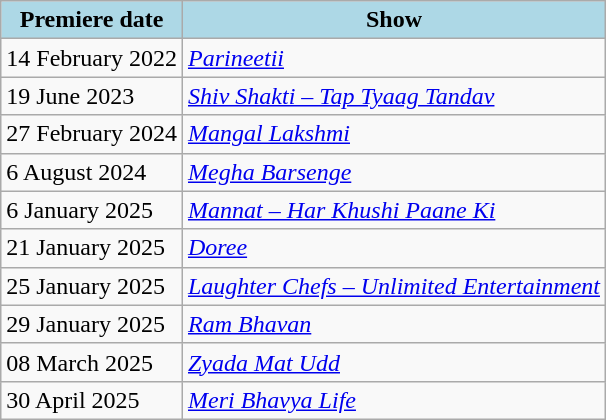<table class="wikitable sortable">
<tr>
<th style=" background:lightblue;">Premiere date</th>
<th style=" background:lightblue;">Show</th>
</tr>
<tr>
<td>14 February 2022</td>
<td><em><a href='#'>Parineetii</a></em></td>
</tr>
<tr>
<td>19 June 2023</td>
<td><em><a href='#'>Shiv Shakti – Tap Tyaag Tandav</a></em></td>
</tr>
<tr>
<td>27 February 2024</td>
<td><em><a href='#'>Mangal Lakshmi</a></em></td>
</tr>
<tr>
<td>6 August 2024</td>
<td><em><a href='#'>Megha Barsenge</a></em></td>
</tr>
<tr>
<td>6 January 2025</td>
<td><em><a href='#'>Mannat – Har Khushi Paane Ki</a></em></td>
</tr>
<tr>
<td>21 January 2025</td>
<td><em><a href='#'>Doree</a></em></td>
</tr>
<tr>
<td>25 January 2025</td>
<td><em><a href='#'>Laughter Chefs – Unlimited Entertainment</a></em></td>
</tr>
<tr>
<td>29 January 2025</td>
<td><em><a href='#'>Ram Bhavan</a></em></td>
</tr>
<tr>
<td>08 March 2025</td>
<td><em><a href='#'>Zyada Mat Udd</a></em></td>
</tr>
<tr>
<td>30 April 2025</td>
<td><em><a href='#'>Meri Bhavya Life</a></em></td>
</tr>
</table>
